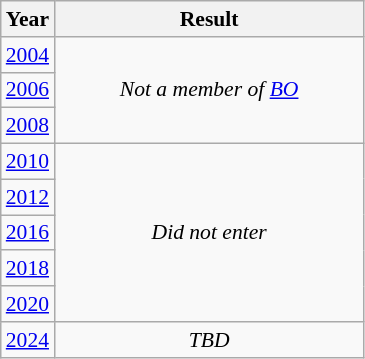<table class="wikitable" style="text-align: center; font-size:90%">
<tr>
<th>Year</th>
<th style="width:200px">Result</th>
</tr>
<tr>
<td> <a href='#'>2004</a></td>
<td rowspan="3"><em>Not a member of <a href='#'>BO</a></em></td>
</tr>
<tr>
<td> <a href='#'>2006</a></td>
</tr>
<tr>
<td> <a href='#'>2008</a></td>
</tr>
<tr>
<td> <a href='#'>2010</a></td>
<td rowspan="5"><em>Did not enter</em></td>
</tr>
<tr>
<td> <a href='#'>2012</a></td>
</tr>
<tr>
<td> <a href='#'>2016</a></td>
</tr>
<tr>
<td> <a href='#'>2018</a></td>
</tr>
<tr>
<td> <a href='#'>2020</a></td>
</tr>
<tr>
<td> <a href='#'>2024</a></td>
<td><em>TBD</em></td>
</tr>
</table>
